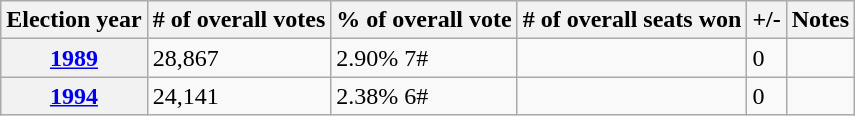<table class=wikitable>
<tr>
<th>Election year</th>
<th># of overall votes</th>
<th>% of overall vote</th>
<th># of overall seats won</th>
<th>+/-</th>
<th>Notes</th>
</tr>
<tr>
<th><a href='#'>1989</a></th>
<td>28,867</td>
<td>2.90% 7#</td>
<td></td>
<td> 0</td>
<td></td>
</tr>
<tr>
<th><a href='#'>1994</a></th>
<td>24,141</td>
<td>2.38% 6#</td>
<td></td>
<td> 0</td>
<td></td>
</tr>
</table>
